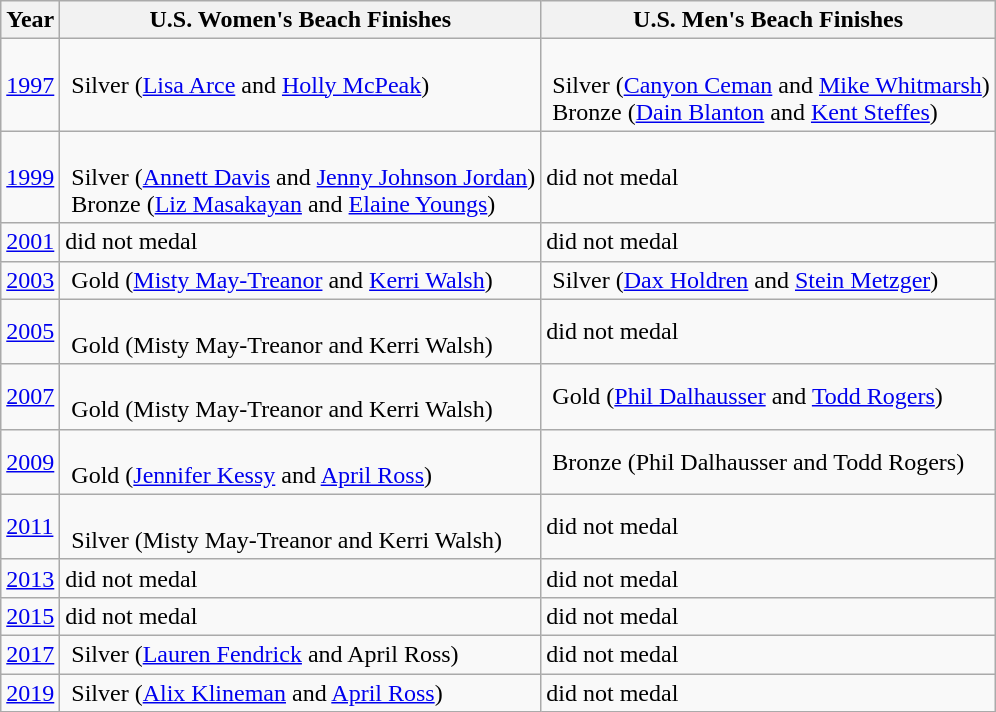<table class="wikitable">
<tr>
<th>Year</th>
<th>U.S. Women's Beach Finishes</th>
<th>U.S. Men's Beach Finishes</th>
</tr>
<tr>
<td><a href='#'>1997</a></td>
<td> Silver (<a href='#'>Lisa Arce</a> and <a href='#'>Holly McPeak</a>)</td>
<td><br> Silver (<a href='#'>Canyon Ceman</a> and <a href='#'>Mike Whitmarsh</a>)
<br> Bronze (<a href='#'>Dain Blanton</a> and <a href='#'>Kent Steffes</a>)</td>
</tr>
<tr>
<td><a href='#'>1999</a></td>
<td><br> Silver (<a href='#'>Annett Davis</a> and <a href='#'>Jenny Johnson Jordan</a>)
<br> Bronze (<a href='#'>Liz Masakayan</a> and <a href='#'>Elaine Youngs</a>)</td>
<td>did not medal</td>
</tr>
<tr>
<td><a href='#'>2001</a></td>
<td>did not medal</td>
<td>did not medal</td>
</tr>
<tr>
<td><a href='#'>2003</a></td>
<td> Gold (<a href='#'>Misty May-Treanor</a> and <a href='#'>Kerri Walsh</a>)</td>
<td> Silver (<a href='#'>Dax Holdren</a> and <a href='#'>Stein Metzger</a>)</td>
</tr>
<tr>
<td><a href='#'>2005</a></td>
<td><br> Gold (Misty May-Treanor and Kerri Walsh)</td>
<td>did not medal</td>
</tr>
<tr>
<td><a href='#'>2007</a></td>
<td><br> Gold (Misty May-Treanor and Kerri Walsh)</td>
<td> Gold (<a href='#'>Phil Dalhausser</a> and <a href='#'>Todd Rogers</a>)</td>
</tr>
<tr>
<td><a href='#'>2009</a></td>
<td><br> Gold (<a href='#'>Jennifer Kessy</a> and <a href='#'>April Ross</a>)</td>
<td> Bronze (Phil Dalhausser and Todd Rogers)</td>
</tr>
<tr>
<td><a href='#'>2011</a></td>
<td><br> Silver (Misty May-Treanor and Kerri Walsh)</td>
<td>did not medal</td>
</tr>
<tr>
<td><a href='#'>2013</a></td>
<td>did not medal</td>
<td>did not medal</td>
</tr>
<tr>
<td><a href='#'>2015</a></td>
<td>did not medal</td>
<td>did not medal</td>
</tr>
<tr>
<td><a href='#'>2017</a></td>
<td> Silver (<a href='#'>Lauren Fendrick</a> and April Ross)</td>
<td>did not medal</td>
</tr>
<tr>
<td><a href='#'>2019</a></td>
<td> Silver (<a href='#'>Alix Klineman</a> and <a href='#'>April Ross</a>)</td>
<td>did not medal</td>
</tr>
</table>
